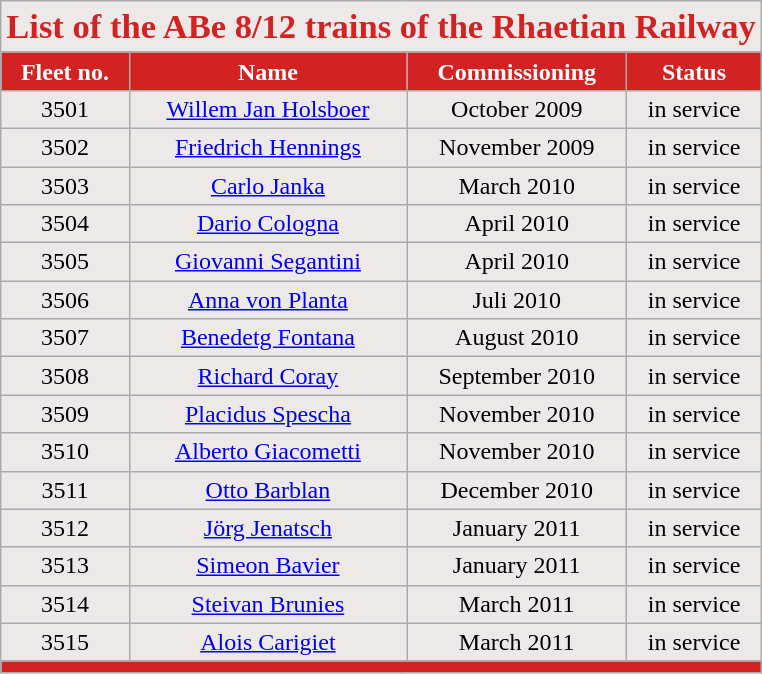<table class="wikitable">
<tr bgcolor="#EEE9E9" align="center" span style="color:#D22222">
<td colspan="4"><big><big><strong>List of the ABe 8/12 trains of the Rhaetian Railway</strong></big></big></td>
</tr>
<tr bgcolor="#D22222" align="center" span style="color:#ffffff">
<td><strong>Fleet no.</strong></td>
<td><strong>Name</strong></td>
<td><strong>Commissioning</strong></td>
<td><strong>Status</strong></td>
</tr>
<tr bgcolor="#EEE9E9" align="center">
<td>3501</td>
<td><a href='#'>Willem Jan Holsboer</a></td>
<td>October 2009</td>
<td>in service</td>
</tr>
<tr bgcolor="#EEE9E9" align="center">
<td>3502</td>
<td><a href='#'>Friedrich Hennings</a></td>
<td>November 2009</td>
<td>in service</td>
</tr>
<tr bgcolor="#EEE9E9" align="center">
<td>3503</td>
<td><a href='#'>Carlo Janka</a></td>
<td>March 2010</td>
<td>in service</td>
</tr>
<tr bgcolor="#EEE9E9" align="center">
<td>3504</td>
<td><a href='#'>Dario Cologna</a></td>
<td>April 2010</td>
<td>in service</td>
</tr>
<tr bgcolor="#EEE9E9" align="center">
<td>3505</td>
<td><a href='#'>Giovanni Segantini</a></td>
<td>April 2010</td>
<td>in service</td>
</tr>
<tr bgcolor="#EEE9E9" align="center">
<td>3506</td>
<td><a href='#'>Anna von Planta</a></td>
<td>Juli 2010</td>
<td>in service</td>
</tr>
<tr bgcolor="#EEE9E9" align="center">
<td>3507</td>
<td><a href='#'>Benedetg Fontana</a> </td>
<td>August 2010</td>
<td>in service</td>
</tr>
<tr bgcolor="#EEE9E9" align="center">
<td>3508</td>
<td><a href='#'>Richard Coray</a></td>
<td>September 2010</td>
<td>in service</td>
</tr>
<tr bgcolor="#EEE9E9" align="center">
<td>3509</td>
<td><a href='#'>Placidus Spescha</a></td>
<td>November 2010</td>
<td>in service</td>
</tr>
<tr bgcolor="#EEE9E9" align="center">
<td>3510</td>
<td><a href='#'>Alberto Giacometti</a></td>
<td>November 2010</td>
<td>in service</td>
</tr>
<tr bgcolor="#EEE9E9" align="center">
<td>3511</td>
<td><a href='#'>Otto Barblan</a></td>
<td>December 2010</td>
<td>in service</td>
</tr>
<tr bgcolor="#EEE9E9" align="center">
<td>3512</td>
<td><a href='#'>Jörg Jenatsch</a></td>
<td>January 2011</td>
<td>in service</td>
</tr>
<tr bgcolor="#EEE9E9" align="center">
<td>3513</td>
<td><a href='#'>Simeon Bavier</a></td>
<td>January 2011</td>
<td>in service</td>
</tr>
<tr bgcolor="#EEE9E9" align="center">
<td>3514</td>
<td><a href='#'>Steivan Brunies</a></td>
<td>March 2011</td>
<td>in service</td>
</tr>
<tr bgcolor="#EEE9E9" align="center">
<td>3515</td>
<td><a href='#'>Alois Carigiet</a></td>
<td>March 2011</td>
<td>in service</td>
</tr>
<tr bgcolor="#D22222" align="center" span style="color:#ffffff">
<td colspan="6"></td>
</tr>
</table>
